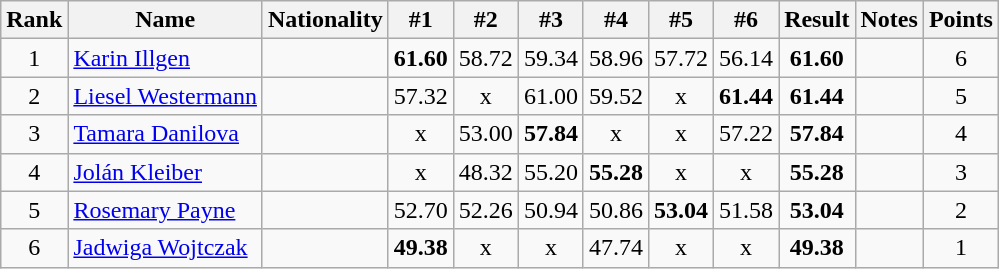<table class="wikitable sortable" style="text-align:center">
<tr>
<th>Rank</th>
<th>Name</th>
<th>Nationality</th>
<th>#1</th>
<th>#2</th>
<th>#3</th>
<th>#4</th>
<th>#5</th>
<th>#6</th>
<th>Result</th>
<th>Notes</th>
<th>Points</th>
</tr>
<tr>
<td>1</td>
<td align=left><a href='#'>Karin Illgen</a></td>
<td align=left></td>
<td><strong>61.60</strong></td>
<td>58.72</td>
<td>59.34</td>
<td>58.96</td>
<td>57.72</td>
<td>56.14</td>
<td><strong>61.60</strong></td>
<td></td>
<td>6</td>
</tr>
<tr>
<td>2</td>
<td align=left><a href='#'>Liesel Westermann</a></td>
<td align=left></td>
<td>57.32</td>
<td>x</td>
<td>61.00</td>
<td>59.52</td>
<td>x</td>
<td><strong>61.44</strong></td>
<td><strong>61.44</strong></td>
<td></td>
<td>5</td>
</tr>
<tr>
<td>3</td>
<td align=left><a href='#'>Tamara Danilova</a></td>
<td align=left></td>
<td>x</td>
<td>53.00</td>
<td><strong>57.84</strong></td>
<td>x</td>
<td>x</td>
<td>57.22</td>
<td><strong>57.84</strong></td>
<td></td>
<td>4</td>
</tr>
<tr>
<td>4</td>
<td align=left><a href='#'>Jolán Kleiber</a></td>
<td align=left></td>
<td>x</td>
<td>48.32</td>
<td>55.20</td>
<td><strong>55.28</strong></td>
<td>x</td>
<td>x</td>
<td><strong>55.28</strong></td>
<td></td>
<td>3</td>
</tr>
<tr>
<td>5</td>
<td align=left><a href='#'>Rosemary Payne</a></td>
<td align=left></td>
<td>52.70</td>
<td>52.26</td>
<td>50.94</td>
<td>50.86</td>
<td><strong>53.04</strong></td>
<td>51.58</td>
<td><strong>53.04</strong></td>
<td></td>
<td>2</td>
</tr>
<tr>
<td>6</td>
<td align=left><a href='#'>Jadwiga Wojtczak</a></td>
<td align=left></td>
<td><strong>49.38</strong></td>
<td>x</td>
<td>x</td>
<td>47.74</td>
<td>x</td>
<td>x</td>
<td><strong>49.38</strong></td>
<td></td>
<td>1</td>
</tr>
</table>
